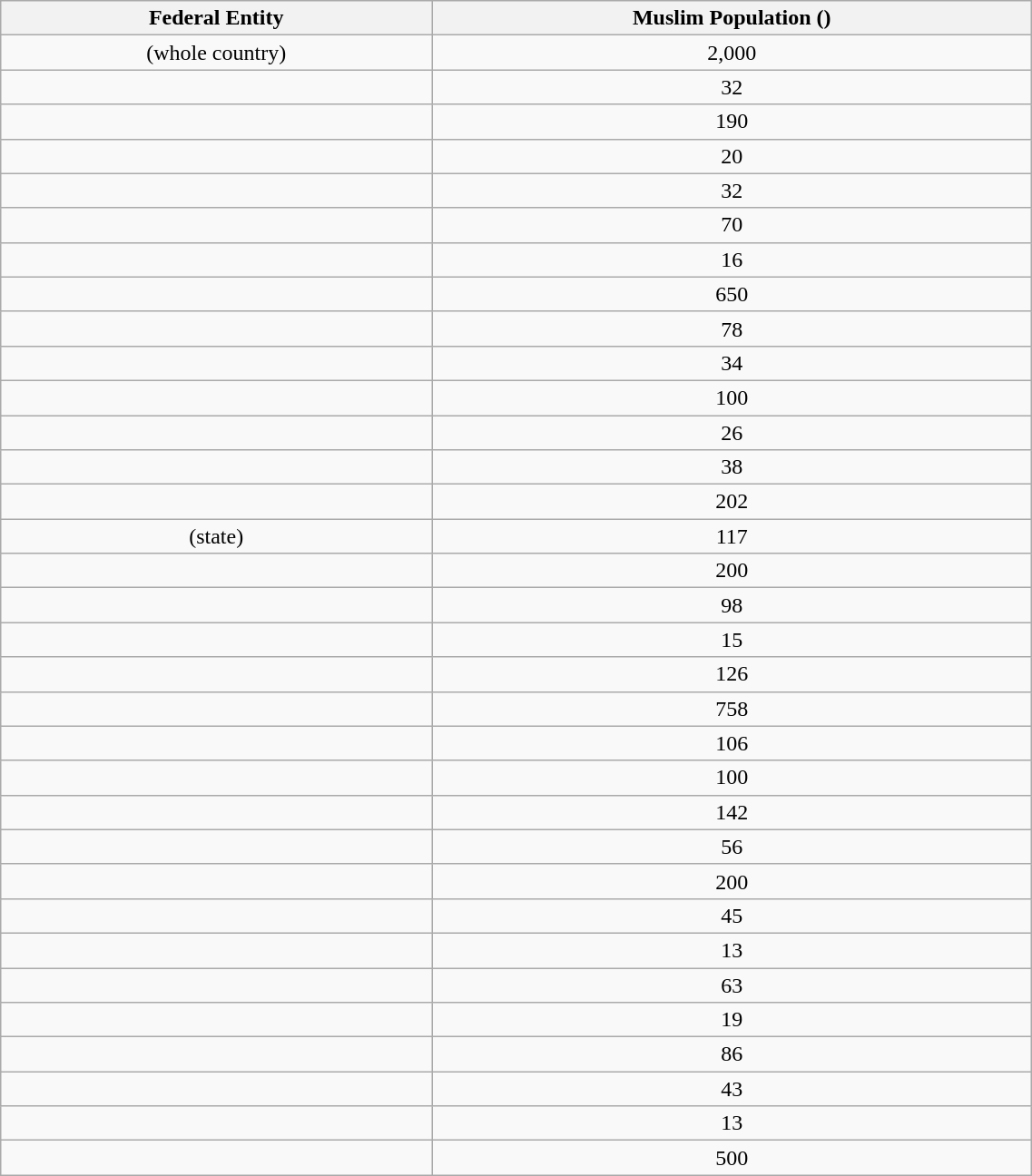<table class="wikitable sortable" style="width:60%;">
<tr>
<th>Federal Entity</th>
<th>Muslim Population ()</th>
</tr>
<tr>
<td align=center> (whole country)</td>
<td align=center>2,000</td>
</tr>
<tr>
<td align=center></td>
<td align=center>32</td>
</tr>
<tr>
<td align=center></td>
<td align=center>190</td>
</tr>
<tr>
<td align=center></td>
<td align=center>20</td>
</tr>
<tr>
<td align=center></td>
<td align=center>32</td>
</tr>
<tr>
<td align=center></td>
<td align=center>70</td>
</tr>
<tr>
<td align=center></td>
<td align=center>16</td>
</tr>
<tr>
<td align=center></td>
<td align=center>650</td>
</tr>
<tr>
<td align=center></td>
<td align=center>78</td>
</tr>
<tr>
<td align=center></td>
<td align=center>34</td>
</tr>
<tr>
<td align=center></td>
<td align=center>100</td>
</tr>
<tr>
<td align=center></td>
<td align=center>26</td>
</tr>
<tr>
<td align=center></td>
<td align=center>38</td>
</tr>
<tr>
<td align=center></td>
<td align=center>202</td>
</tr>
<tr>
<td align=center> (state)</td>
<td align=center>117</td>
</tr>
<tr>
<td align=center></td>
<td align=center>200</td>
</tr>
<tr>
<td align=center></td>
<td align=center>98</td>
</tr>
<tr>
<td align=center></td>
<td align=center>15</td>
</tr>
<tr>
<td align=center></td>
<td align=center>126</td>
</tr>
<tr>
<td align=center></td>
<td align=center>758</td>
</tr>
<tr>
<td align=center></td>
<td align=center>106</td>
</tr>
<tr>
<td align=center></td>
<td align=center>100</td>
</tr>
<tr>
<td align=center></td>
<td align=center>142</td>
</tr>
<tr>
<td align=center></td>
<td align=center>56</td>
</tr>
<tr>
<td align=center></td>
<td align=center>200</td>
</tr>
<tr>
<td align=center></td>
<td align=center>45</td>
</tr>
<tr>
<td align=center></td>
<td align=center>13</td>
</tr>
<tr>
<td align=center></td>
<td align=center>63</td>
</tr>
<tr>
<td align=center></td>
<td align=center>19</td>
</tr>
<tr>
<td align=center></td>
<td align=center>86</td>
</tr>
<tr>
<td align=center></td>
<td align=center>43</td>
</tr>
<tr>
<td align=center></td>
<td align=center>13</td>
</tr>
<tr>
<td align=center></td>
<td align=center>500</td>
</tr>
</table>
